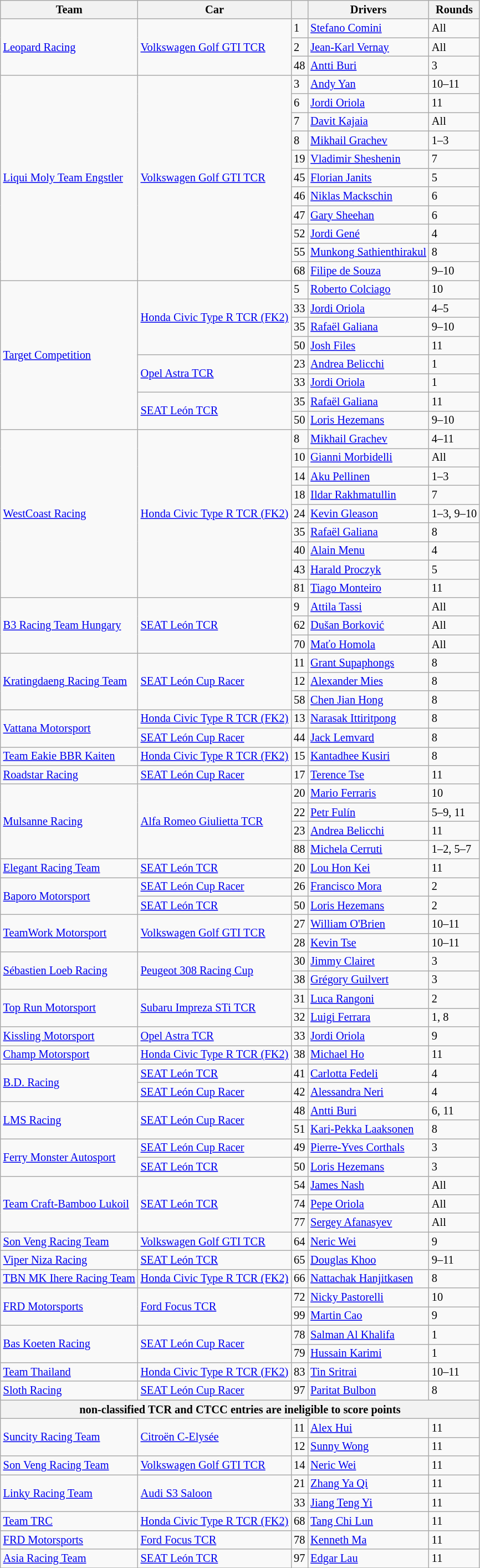<table class="wikitable" style="font-size: 85%">
<tr>
<th>Team</th>
<th>Car</th>
<th></th>
<th>Drivers</th>
<th>Rounds</th>
</tr>
<tr>
<td rowspan=3> <a href='#'>Leopard Racing</a></td>
<td rowspan=3><a href='#'>Volkswagen Golf GTI TCR</a></td>
<td>1</td>
<td> <a href='#'>Stefano Comini</a></td>
<td>All</td>
</tr>
<tr>
<td>2</td>
<td> <a href='#'>Jean-Karl Vernay</a></td>
<td>All</td>
</tr>
<tr>
<td>48</td>
<td> <a href='#'>Antti Buri</a></td>
<td>3</td>
</tr>
<tr>
<td rowspan=11>  <a href='#'>Liqui Moly Team Engstler</a></td>
<td rowspan=11><a href='#'>Volkswagen Golf GTI TCR</a></td>
<td>3</td>
<td> <a href='#'>Andy Yan</a></td>
<td>10–11</td>
</tr>
<tr>
<td>6</td>
<td> <a href='#'>Jordi Oriola</a></td>
<td>11</td>
</tr>
<tr>
<td>7</td>
<td> <a href='#'>Davit Kajaia</a></td>
<td>All</td>
</tr>
<tr>
<td>8</td>
<td> <a href='#'>Mikhail Grachev</a></td>
<td>1–3</td>
</tr>
<tr>
<td>19</td>
<td> <a href='#'>Vladimir Sheshenin</a></td>
<td>7</td>
</tr>
<tr>
<td>45</td>
<td> <a href='#'>Florian Janits</a></td>
<td>5</td>
</tr>
<tr>
<td>46</td>
<td> <a href='#'>Niklas Mackschin</a></td>
<td>6</td>
</tr>
<tr>
<td>47</td>
<td> <a href='#'>Gary Sheehan</a></td>
<td>6</td>
</tr>
<tr>
<td>52</td>
<td> <a href='#'>Jordi Gené</a></td>
<td>4</td>
</tr>
<tr>
<td>55</td>
<td> <a href='#'>Munkong Sathienthirakul</a></td>
<td>8</td>
</tr>
<tr>
<td>68</td>
<td> <a href='#'>Filipe de Souza</a></td>
<td>9–10</td>
</tr>
<tr>
<td rowspan="8"> <a href='#'>Target Competition</a></td>
<td rowspan=4><a href='#'>Honda Civic Type R TCR (FK2)</a></td>
<td>5</td>
<td> <a href='#'>Roberto Colciago</a></td>
<td>10</td>
</tr>
<tr>
<td>33</td>
<td> <a href='#'>Jordi Oriola</a></td>
<td>4–5</td>
</tr>
<tr>
<td>35</td>
<td> <a href='#'>Rafaël Galiana</a></td>
<td>9–10</td>
</tr>
<tr>
<td>50</td>
<td> <a href='#'>Josh Files</a></td>
<td>11</td>
</tr>
<tr>
<td rowspan=2><a href='#'>Opel Astra TCR</a></td>
<td>23</td>
<td> <a href='#'>Andrea Belicchi</a></td>
<td>1</td>
</tr>
<tr>
<td>33</td>
<td> <a href='#'>Jordi Oriola</a></td>
<td>1</td>
</tr>
<tr>
<td rowspan="2"><a href='#'>SEAT León TCR</a></td>
<td>35</td>
<td> <a href='#'>Rafaël Galiana</a></td>
<td>11</td>
</tr>
<tr>
<td>50</td>
<td> <a href='#'>Loris Hezemans</a></td>
<td>9–10</td>
</tr>
<tr>
<td rowspan=9> <a href='#'>WestCoast Racing</a></td>
<td rowspan=9><a href='#'>Honda Civic Type R TCR (FK2)</a></td>
<td>8</td>
<td> <a href='#'>Mikhail Grachev</a></td>
<td>4–11</td>
</tr>
<tr>
<td>10</td>
<td> <a href='#'>Gianni Morbidelli</a></td>
<td>All</td>
</tr>
<tr>
<td>14</td>
<td> <a href='#'>Aku Pellinen</a></td>
<td>1–3</td>
</tr>
<tr>
<td>18</td>
<td> <a href='#'>Ildar Rakhmatullin</a></td>
<td>7</td>
</tr>
<tr>
<td>24</td>
<td> <a href='#'>Kevin Gleason</a></td>
<td>1–3, 9–10</td>
</tr>
<tr>
<td>35</td>
<td> <a href='#'>Rafaël Galiana</a></td>
<td>8</td>
</tr>
<tr>
<td>40</td>
<td> <a href='#'>Alain Menu</a></td>
<td>4</td>
</tr>
<tr>
<td>43</td>
<td> <a href='#'>Harald Proczyk</a></td>
<td>5</td>
</tr>
<tr>
<td>81</td>
<td> <a href='#'>Tiago Monteiro</a></td>
<td>11</td>
</tr>
<tr>
<td rowspan=3> <a href='#'>B3 Racing Team Hungary</a></td>
<td rowspan=3><a href='#'>SEAT León TCR</a></td>
<td>9</td>
<td> <a href='#'>Attila Tassi</a></td>
<td>All</td>
</tr>
<tr>
<td>62</td>
<td> <a href='#'>Dušan Borković</a></td>
<td>All</td>
</tr>
<tr>
<td>70</td>
<td> <a href='#'>Maťo Homola</a></td>
<td>All</td>
</tr>
<tr>
<td rowspan=3> <a href='#'>Kratingdaeng Racing Team</a></td>
<td rowspan=3><a href='#'>SEAT León Cup Racer</a></td>
<td>11</td>
<td> <a href='#'>Grant Supaphongs</a></td>
<td>8</td>
</tr>
<tr>
<td>12</td>
<td> <a href='#'>Alexander Mies</a></td>
<td>8</td>
</tr>
<tr>
<td>58</td>
<td> <a href='#'>Chen Jian Hong</a></td>
<td>8</td>
</tr>
<tr>
<td rowspan=2> <a href='#'>Vattana Motorsport</a></td>
<td><a href='#'>Honda Civic Type R TCR (FK2)</a></td>
<td>13</td>
<td> <a href='#'>Narasak Ittiritpong</a></td>
<td>8</td>
</tr>
<tr>
<td><a href='#'>SEAT León Cup Racer</a></td>
<td>44</td>
<td> <a href='#'>Jack Lemvard</a></td>
<td>8</td>
</tr>
<tr>
<td> <a href='#'>Team Eakie BBR Kaiten</a></td>
<td><a href='#'>Honda Civic Type R TCR (FK2)</a></td>
<td>15</td>
<td> <a href='#'>Kantadhee Kusiri</a></td>
<td>8</td>
</tr>
<tr>
<td> <a href='#'>Roadstar Racing</a></td>
<td><a href='#'>SEAT León Cup Racer</a></td>
<td>17</td>
<td> <a href='#'>Terence Tse</a></td>
<td>11</td>
</tr>
<tr>
<td rowspan=4> <a href='#'>Mulsanne Racing</a></td>
<td rowspan=4><a href='#'>Alfa Romeo Giulietta TCR</a></td>
<td>20</td>
<td> <a href='#'>Mario Ferraris</a></td>
<td>10</td>
</tr>
<tr>
<td>22</td>
<td> <a href='#'>Petr Fulín</a></td>
<td>5–9, 11</td>
</tr>
<tr>
<td>23</td>
<td> <a href='#'>Andrea Belicchi</a></td>
<td>11</td>
</tr>
<tr>
<td>88</td>
<td> <a href='#'>Michela Cerruti</a></td>
<td>1–2, 5–7</td>
</tr>
<tr>
<td> <a href='#'>Elegant Racing Team</a></td>
<td><a href='#'>SEAT León TCR</a></td>
<td>20</td>
<td> <a href='#'>Lou Hon Kei</a></td>
<td>11</td>
</tr>
<tr>
<td rowspan=2> <a href='#'>Baporo Motorsport</a></td>
<td><a href='#'>SEAT León Cup Racer</a></td>
<td>26</td>
<td> <a href='#'>Francisco Mora</a></td>
<td>2</td>
</tr>
<tr>
<td><a href='#'>SEAT León TCR</a></td>
<td>50</td>
<td> <a href='#'>Loris Hezemans</a></td>
<td>2</td>
</tr>
<tr>
<td rowspan=2> <a href='#'>TeamWork Motorsport</a></td>
<td rowspan=2><a href='#'>Volkswagen Golf GTI TCR</a></td>
<td>27</td>
<td> <a href='#'>William O'Brien</a></td>
<td>10–11</td>
</tr>
<tr>
<td>28</td>
<td> <a href='#'>Kevin Tse</a></td>
<td>10–11</td>
</tr>
<tr>
<td rowspan=2> <a href='#'>Sébastien Loeb Racing</a></td>
<td rowspan=2><a href='#'>Peugeot 308 Racing Cup</a></td>
<td>30</td>
<td> <a href='#'>Jimmy Clairet</a></td>
<td>3</td>
</tr>
<tr>
<td>38</td>
<td> <a href='#'>Grégory Guilvert</a></td>
<td>3</td>
</tr>
<tr>
<td rowspan=2> <a href='#'>Top Run Motorsport</a></td>
<td rowspan=2><a href='#'>Subaru Impreza STi TCR</a></td>
<td>31</td>
<td> <a href='#'>Luca Rangoni</a></td>
<td>2</td>
</tr>
<tr>
<td>32</td>
<td> <a href='#'>Luigi Ferrara</a></td>
<td>1, 8</td>
</tr>
<tr>
<td> <a href='#'>Kissling Motorsport</a></td>
<td><a href='#'>Opel Astra TCR</a></td>
<td>33</td>
<td> <a href='#'>Jordi Oriola</a></td>
<td>9</td>
</tr>
<tr>
<td> <a href='#'>Champ Motorsport</a></td>
<td><a href='#'>Honda Civic Type R TCR (FK2)</a></td>
<td>38</td>
<td> <a href='#'>Michael Ho</a></td>
<td>11</td>
</tr>
<tr>
<td rowspan=2> <a href='#'>B.D. Racing</a></td>
<td><a href='#'>SEAT León TCR</a></td>
<td>41</td>
<td> <a href='#'>Carlotta Fedeli</a></td>
<td>4</td>
</tr>
<tr>
<td><a href='#'>SEAT León Cup Racer</a></td>
<td>42</td>
<td> <a href='#'>Alessandra Neri</a></td>
<td>4</td>
</tr>
<tr>
<td rowspan=2> <a href='#'>LMS Racing</a></td>
<td rowspan=2><a href='#'>SEAT León Cup Racer</a></td>
<td>48</td>
<td> <a href='#'>Antti Buri</a></td>
<td>6, 11</td>
</tr>
<tr>
<td>51</td>
<td> <a href='#'>Kari-Pekka Laaksonen</a></td>
<td>8</td>
</tr>
<tr>
<td rowspan=2> <a href='#'>Ferry Monster Autosport</a></td>
<td><a href='#'>SEAT León Cup Racer</a></td>
<td>49</td>
<td> <a href='#'>Pierre-Yves Corthals</a></td>
<td>3</td>
</tr>
<tr>
<td><a href='#'>SEAT León TCR</a></td>
<td>50</td>
<td> <a href='#'>Loris Hezemans</a></td>
<td>3</td>
</tr>
<tr>
<td rowspan=3> <a href='#'>Team Craft-Bamboo Lukoil</a></td>
<td rowspan=3><a href='#'>SEAT León TCR</a></td>
<td>54</td>
<td> <a href='#'>James Nash</a></td>
<td>All</td>
</tr>
<tr>
<td>74</td>
<td> <a href='#'>Pepe Oriola</a></td>
<td>All</td>
</tr>
<tr>
<td>77</td>
<td> <a href='#'>Sergey Afanasyev</a></td>
<td>All</td>
</tr>
<tr>
<td> <a href='#'>Son Veng Racing Team</a></td>
<td><a href='#'>Volkswagen Golf GTI TCR</a></td>
<td>64</td>
<td> <a href='#'>Neric Wei</a></td>
<td>9</td>
</tr>
<tr>
<td> <a href='#'>Viper Niza Racing</a></td>
<td><a href='#'>SEAT León TCR</a></td>
<td>65</td>
<td> <a href='#'>Douglas Khoo</a></td>
<td>9–11</td>
</tr>
<tr>
<td> <a href='#'>TBN MK Ihere Racing Team</a></td>
<td><a href='#'>Honda Civic Type R TCR (FK2)</a></td>
<td>66</td>
<td> <a href='#'>Nattachak Hanjitkasen</a></td>
<td>8</td>
</tr>
<tr>
<td rowspan=2> <a href='#'>FRD Motorsports</a></td>
<td rowspan=2><a href='#'>Ford Focus TCR</a></td>
<td>72</td>
<td> <a href='#'>Nicky Pastorelli</a></td>
<td>10</td>
</tr>
<tr>
<td>99</td>
<td> <a href='#'>Martin Cao</a></td>
<td>9</td>
</tr>
<tr>
<td rowspan=2> <a href='#'>Bas Koeten Racing</a></td>
<td rowspan=2><a href='#'>SEAT León Cup Racer</a></td>
<td>78</td>
<td> <a href='#'>Salman Al Khalifa</a></td>
<td>1</td>
</tr>
<tr>
<td>79</td>
<td> <a href='#'>Hussain Karimi</a></td>
<td>1</td>
</tr>
<tr>
<td> <a href='#'>Team Thailand</a></td>
<td><a href='#'>Honda Civic Type R TCR (FK2)</a></td>
<td>83</td>
<td> <a href='#'>Tin Sritrai</a></td>
<td>10–11</td>
</tr>
<tr>
<td> <a href='#'>Sloth Racing</a></td>
<td><a href='#'>SEAT León Cup Racer</a></td>
<td>97</td>
<td> <a href='#'>Paritat Bulbon</a></td>
<td>8</td>
</tr>
<tr>
<th colspan=6>non-classified TCR and CTCC entries are ineligible to score points</th>
</tr>
<tr>
<td rowspan=2> <a href='#'>Suncity Racing Team</a></td>
<td rowspan=2><a href='#'>Citroën C-Elysée</a></td>
<td>11</td>
<td> <a href='#'>Alex Hui</a></td>
<td>11</td>
</tr>
<tr>
<td>12</td>
<td> <a href='#'>Sunny Wong</a></td>
<td>11</td>
</tr>
<tr>
<td> <a href='#'>Son Veng Racing Team</a></td>
<td><a href='#'>Volkswagen Golf GTI TCR</a></td>
<td>14</td>
<td> <a href='#'>Neric Wei</a></td>
<td>11</td>
</tr>
<tr>
<td rowspan=2> <a href='#'>Linky Racing Team</a></td>
<td rowspan=2><a href='#'>Audi S3 Saloon</a></td>
<td>21</td>
<td> <a href='#'>Zhang Ya Qi</a></td>
<td>11</td>
</tr>
<tr>
<td>33</td>
<td> <a href='#'>Jiang Teng Yi</a></td>
<td>11</td>
</tr>
<tr>
<td> <a href='#'>Team TRC</a></td>
<td><a href='#'>Honda Civic Type R TCR (FK2)</a></td>
<td>68</td>
<td> <a href='#'>Tang Chi Lun</a></td>
<td>11</td>
</tr>
<tr>
<td> <a href='#'>FRD Motorsports</a></td>
<td><a href='#'>Ford Focus TCR</a></td>
<td>78</td>
<td> <a href='#'>Kenneth Ma</a></td>
<td>11</td>
</tr>
<tr>
<td> <a href='#'>Asia Racing Team</a></td>
<td><a href='#'>SEAT León TCR</a></td>
<td>97</td>
<td> <a href='#'>Edgar Lau</a></td>
<td>11</td>
</tr>
<tr>
</tr>
</table>
